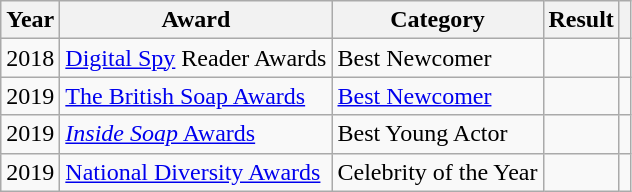<table class="wikitable">
<tr>
<th>Year</th>
<th>Award</th>
<th>Category</th>
<th>Result</th>
<th></th>
</tr>
<tr>
<td>2018</td>
<td><a href='#'>Digital Spy</a> Reader Awards</td>
<td>Best Newcomer</td>
<td></td>
<td align="center"></td>
</tr>
<tr>
<td>2019</td>
<td><a href='#'>The British Soap Awards</a></td>
<td><a href='#'>Best Newcomer</a></td>
<td></td>
<td align="center"></td>
</tr>
<tr>
<td>2019</td>
<td><a href='#'><em>Inside Soap</em> Awards</a></td>
<td>Best Young Actor</td>
<td></td>
<td align="center"></td>
</tr>
<tr>
<td>2019</td>
<td><a href='#'>National Diversity Awards</a></td>
<td>Celebrity of the Year</td>
<td></td>
<td align="center"></td>
</tr>
</table>
